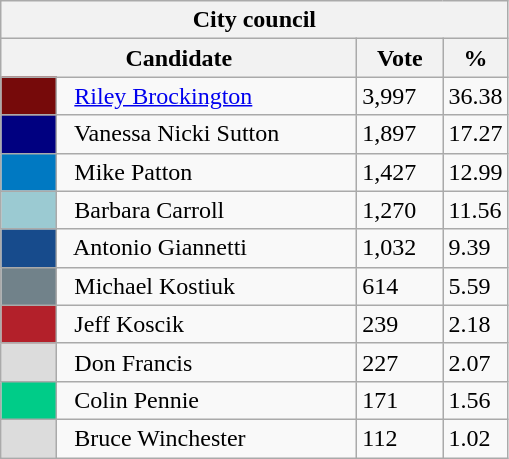<table class="wikitable">
<tr>
<th colspan="4">City council</th>
</tr>
<tr>
<th bgcolor="#DDDDFF" width="230px" colspan="2">Candidate</th>
<th bgcolor="#DDDDFF" width="50px">Vote</th>
<th bgcolor="#DDDDFF" width="30px">%</th>
</tr>
<tr>
<td bgcolor=#760A0A width="30px"> </td>
<td>  <a href='#'>Riley Brockington</a></td>
<td>3,997</td>
<td>36.38</td>
</tr>
<tr>
<td bgcolor=#000080 width="30px"> </td>
<td>  Vanessa Nicki Sutton</td>
<td>1,897</td>
<td>17.27</td>
</tr>
<tr>
<td bgcolor=#0079C2 width="30px"> </td>
<td>  Mike Patton</td>
<td>1,427</td>
<td>12.99</td>
</tr>
<tr>
<td bgcolor=#9BCAD2 width="30px"> </td>
<td>  Barbara Carroll</td>
<td>1,270</td>
<td>11.56</td>
</tr>
<tr>
<td bgcolor=#174B8C width="30px"> </td>
<td>  Antonio Giannetti</td>
<td>1,032</td>
<td>9.39</td>
</tr>
<tr>
<td bgcolor=#71828A width="30px"> </td>
<td>  Michael Kostiuk</td>
<td>614</td>
<td>5.59</td>
</tr>
<tr>
<td bgcolor=#B3202A width="30px"> </td>
<td>  Jeff Koscik</td>
<td>239</td>
<td>2.18</td>
</tr>
<tr>
<td bgcolor=#DCDCDC width="30px"> </td>
<td>  Don Francis</td>
<td>227</td>
<td>2.07</td>
</tr>
<tr>
<td bgcolor=#00CC88 width="30px"> </td>
<td>  Colin Pennie</td>
<td>171</td>
<td>1.56</td>
</tr>
<tr>
<td bgcolor=#DCDCDC width="30px"> </td>
<td>  Bruce Winchester</td>
<td>112</td>
<td>1.02</td>
</tr>
</table>
